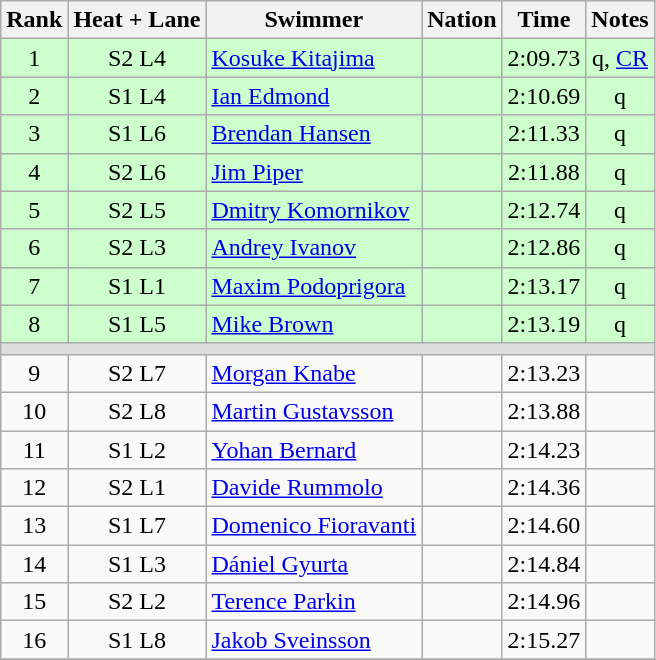<table class="wikitable sortable" style="text-align:center">
<tr>
<th>Rank</th>
<th>Heat + Lane</th>
<th>Swimmer</th>
<th>Nation</th>
<th>Time</th>
<th>Notes</th>
</tr>
<tr bgcolor=ccffcc>
<td>1</td>
<td>S2 L4</td>
<td align=left><a href='#'>Kosuke Kitajima</a></td>
<td align=left></td>
<td>2:09.73</td>
<td>q, <a href='#'>CR</a></td>
</tr>
<tr bgcolor=ccffcc>
<td>2</td>
<td>S1 L4</td>
<td align=left><a href='#'>Ian Edmond</a></td>
<td align=left></td>
<td>2:10.69</td>
<td>q</td>
</tr>
<tr bgcolor=ccffcc>
<td>3</td>
<td>S1 L6</td>
<td align=left><a href='#'>Brendan Hansen</a></td>
<td align=left></td>
<td>2:11.33</td>
<td>q</td>
</tr>
<tr bgcolor=ccffcc>
<td>4</td>
<td>S2 L6</td>
<td align=left><a href='#'>Jim Piper</a></td>
<td align=left></td>
<td>2:11.88</td>
<td>q</td>
</tr>
<tr bgcolor=ccffcc>
<td>5</td>
<td>S2 L5</td>
<td align=left><a href='#'>Dmitry Komornikov</a></td>
<td align=left></td>
<td>2:12.74</td>
<td>q</td>
</tr>
<tr bgcolor=ccffcc>
<td>6</td>
<td>S2 L3</td>
<td align=left><a href='#'>Andrey Ivanov</a></td>
<td align=left></td>
<td>2:12.86</td>
<td>q</td>
</tr>
<tr bgcolor=ccffcc>
<td>7</td>
<td>S1 L1</td>
<td align=left><a href='#'>Maxim Podoprigora</a></td>
<td align=left></td>
<td>2:13.17</td>
<td>q</td>
</tr>
<tr bgcolor=ccffcc>
<td>8</td>
<td>S1 L5</td>
<td align=left><a href='#'>Mike Brown</a></td>
<td align=left></td>
<td>2:13.19</td>
<td>q</td>
</tr>
<tr bgcolor=#DDDDDD>
<td colspan=6></td>
</tr>
<tr>
<td>9</td>
<td>S2 L7</td>
<td align=left><a href='#'>Morgan Knabe</a></td>
<td align=left></td>
<td>2:13.23</td>
<td></td>
</tr>
<tr>
<td>10</td>
<td>S2 L8</td>
<td align=left><a href='#'>Martin Gustavsson</a></td>
<td align=left></td>
<td>2:13.88</td>
<td></td>
</tr>
<tr>
<td>11</td>
<td>S1 L2</td>
<td align=left><a href='#'>Yohan Bernard</a></td>
<td align=left></td>
<td>2:14.23</td>
<td></td>
</tr>
<tr>
<td>12</td>
<td>S2 L1</td>
<td align=left><a href='#'>Davide Rummolo</a></td>
<td align=left></td>
<td>2:14.36</td>
<td></td>
</tr>
<tr>
<td>13</td>
<td>S1 L7</td>
<td align=left><a href='#'>Domenico Fioravanti</a></td>
<td align=left></td>
<td>2:14.60</td>
<td></td>
</tr>
<tr>
<td>14</td>
<td>S1 L3</td>
<td align=left><a href='#'>Dániel Gyurta</a></td>
<td align=left></td>
<td>2:14.84</td>
<td></td>
</tr>
<tr>
<td>15</td>
<td>S2 L2</td>
<td align=left><a href='#'>Terence Parkin</a></td>
<td align=left></td>
<td>2:14.96</td>
<td></td>
</tr>
<tr>
<td>16</td>
<td>S1 L8</td>
<td align=left><a href='#'>Jakob Sveinsson</a></td>
<td align=left></td>
<td>2:15.27</td>
<td></td>
</tr>
<tr>
</tr>
</table>
